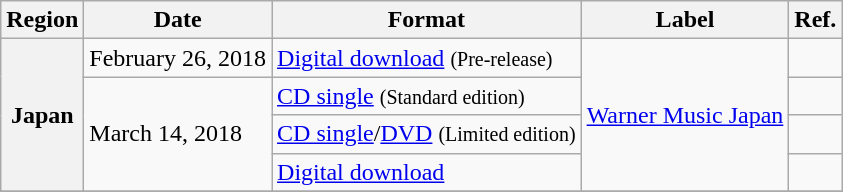<table class="wikitable sortable plainrowheaders">
<tr>
<th scope="col">Region</th>
<th scope="col">Date</th>
<th scope="col">Format</th>
<th scope="col">Label</th>
<th scope="col">Ref.</th>
</tr>
<tr>
<th rowspan="4">Japan</th>
<td rowspan="1">February 26, 2018</td>
<td><a href='#'>Digital download</a> <small>(Pre-release)</small></td>
<td rowspan="4"><a href='#'>Warner Music Japan</a></td>
<td></td>
</tr>
<tr>
<td rowspan="3">March 14, 2018</td>
<td><a href='#'>CD single</a> <small>(Standard edition)</small></td>
<td></td>
</tr>
<tr>
<td><a href='#'>CD single</a>/<a href='#'>DVD</a> <small>(Limited edition)</small></td>
<td></td>
</tr>
<tr>
<td><a href='#'>Digital download</a></td>
<td></td>
</tr>
<tr>
</tr>
</table>
